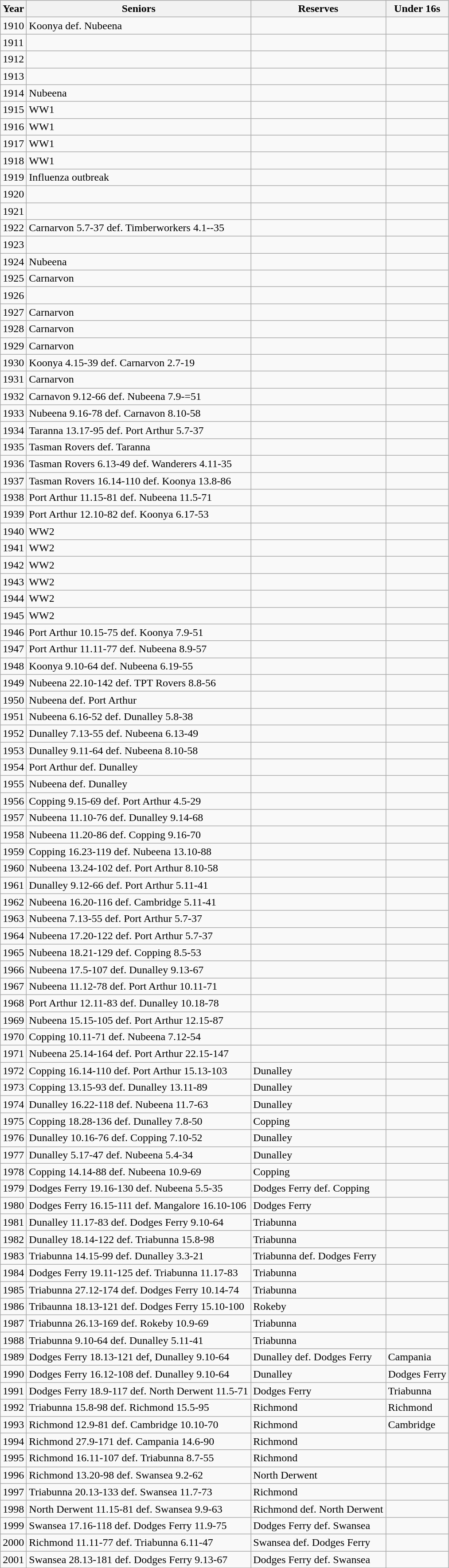<table class="wikitable">
<tr>
<th>Year</th>
<th>Seniors</th>
<th>Reserves</th>
<th>Under 16s</th>
</tr>
<tr>
<td>1910</td>
<td>Koonya def. Nubeena</td>
<td></td>
<td></td>
</tr>
<tr>
<td>1911</td>
<td></td>
<td></td>
<td></td>
</tr>
<tr>
<td>1912</td>
<td></td>
<td></td>
<td></td>
</tr>
<tr>
<td>1913</td>
<td></td>
<td></td>
<td></td>
</tr>
<tr>
<td>1914</td>
<td>Nubeena</td>
<td></td>
<td></td>
</tr>
<tr>
<td>1915</td>
<td>WW1</td>
<td></td>
<td></td>
</tr>
<tr>
<td>1916</td>
<td>WW1</td>
<td></td>
<td></td>
</tr>
<tr>
<td>1917</td>
<td>WW1</td>
<td></td>
<td></td>
</tr>
<tr>
<td>1918</td>
<td>WW1</td>
<td></td>
<td></td>
</tr>
<tr>
<td>1919</td>
<td>Influenza outbreak</td>
<td></td>
<td></td>
</tr>
<tr>
<td>1920</td>
<td></td>
<td></td>
<td></td>
</tr>
<tr>
<td>1921</td>
<td></td>
<td></td>
<td></td>
</tr>
<tr>
<td>1922</td>
<td>Carnarvon 5.7-37 def. Timberworkers 4.1--35</td>
<td></td>
<td></td>
</tr>
<tr>
<td>1923</td>
<td></td>
<td></td>
<td></td>
</tr>
<tr>
<td>1924</td>
<td>Nubeena</td>
<td></td>
<td></td>
</tr>
<tr>
<td>1925</td>
<td>Carnarvon</td>
<td></td>
<td></td>
</tr>
<tr>
<td>1926</td>
<td></td>
<td></td>
<td></td>
</tr>
<tr>
<td>1927</td>
<td>Carnarvon</td>
<td></td>
<td></td>
</tr>
<tr>
<td>1928</td>
<td>Carnarvon</td>
<td></td>
<td></td>
</tr>
<tr>
<td>1929</td>
<td>Carnarvon</td>
<td></td>
<td></td>
</tr>
<tr>
<td>1930</td>
<td>Koonya 4.15-39 def. Carnarvon 2.7-19</td>
<td></td>
<td></td>
</tr>
<tr>
<td>1931</td>
<td>Carnarvon</td>
<td></td>
<td></td>
</tr>
<tr>
<td>1932</td>
<td>Carnavon 9.12-66 def. Nubeena 7.9-=51</td>
<td></td>
<td></td>
</tr>
<tr>
<td>1933</td>
<td>Nubeena 9.16-78 def. Carnavon 8.10-58</td>
<td></td>
<td></td>
</tr>
<tr>
<td>1934</td>
<td>Taranna 13.17-95 def. Port Arthur 5.7-37</td>
<td></td>
<td></td>
</tr>
<tr>
<td>1935</td>
<td>Tasman Rovers def. Taranna</td>
<td></td>
<td></td>
</tr>
<tr>
<td>1936</td>
<td>Tasman Rovers 6.13-49 def. Wanderers 4.11-35</td>
<td></td>
<td></td>
</tr>
<tr>
<td>1937</td>
<td>Tasman Rovers 16.14-110 def. Koonya 13.8-86</td>
<td></td>
<td></td>
</tr>
<tr>
<td>1938</td>
<td>Port Arthur 11.15-81 def. Nubeena 11.5-71</td>
<td></td>
<td></td>
</tr>
<tr>
<td>1939</td>
<td>Port Arthur 12.10-82 def. Koonya 6.17-53</td>
<td></td>
<td></td>
</tr>
<tr>
<td>1940</td>
<td>WW2</td>
<td></td>
<td></td>
</tr>
<tr>
<td>1941</td>
<td>WW2</td>
<td></td>
<td></td>
</tr>
<tr>
<td>1942</td>
<td>WW2</td>
<td></td>
<td></td>
</tr>
<tr>
<td>1943</td>
<td>WW2</td>
<td></td>
<td></td>
</tr>
<tr>
<td>1944</td>
<td>WW2</td>
<td></td>
<td></td>
</tr>
<tr>
<td>1945</td>
<td>WW2</td>
<td></td>
<td></td>
</tr>
<tr>
<td>1946</td>
<td>Port Arthur 10.15-75 def. Koonya 7.9-51</td>
<td></td>
<td></td>
</tr>
<tr>
<td>1947</td>
<td>Port Arthur 11.11-77 def. Nubeena 8.9-57</td>
<td></td>
<td></td>
</tr>
<tr>
<td>1948</td>
<td>Koonya 9.10-64 def. Nubeena 6.19-55</td>
<td></td>
<td></td>
</tr>
<tr>
<td>1949</td>
<td>Nubeena 22.10-142 def. TPT Rovers 8.8-56</td>
<td></td>
<td></td>
</tr>
<tr>
<td>1950</td>
<td>Nubeena def. Port Arthur</td>
<td></td>
<td></td>
</tr>
<tr>
<td>1951</td>
<td>Nubeena 6.16-52 def. Dunalley 5.8-38</td>
<td></td>
<td></td>
</tr>
<tr>
<td>1952</td>
<td>Dunalley 7.13-55 def. Nubeena 6.13-49</td>
<td></td>
<td></td>
</tr>
<tr>
<td>1953</td>
<td>Dunalley 9.11-64 def. Nubeena 8.10-58</td>
<td></td>
<td></td>
</tr>
<tr>
<td>1954</td>
<td>Port Arthur def. Dunalley</td>
<td></td>
<td></td>
</tr>
<tr>
<td>1955</td>
<td>Nubeena def. Dunalley</td>
<td></td>
<td></td>
</tr>
<tr>
<td>1956</td>
<td>Copping 9.15-69 def. Port Arthur 4.5-29</td>
<td></td>
<td></td>
</tr>
<tr>
<td>1957</td>
<td>Nubeena 11.10-76 def. Dunalley 9.14-68</td>
<td></td>
<td></td>
</tr>
<tr>
<td>1958</td>
<td>Nubeena 11.20-86 def. Copping 9.16-70</td>
<td></td>
<td></td>
</tr>
<tr>
<td>1959</td>
<td>Copping 16.23-119 def. Nubeena 13.10-88</td>
<td></td>
<td></td>
</tr>
<tr>
<td>1960</td>
<td>Nubeena 13.24-102 def. Port Arthur 8.10-58</td>
<td></td>
<td></td>
</tr>
<tr>
<td>1961</td>
<td>Dunalley 9.12-66 def. Port Arthur 5.11-41</td>
<td></td>
<td></td>
</tr>
<tr>
<td>1962</td>
<td>Nubeena 16.20-116 def. Cambridge 5.11-41</td>
<td></td>
<td></td>
</tr>
<tr>
<td>1963</td>
<td>Nubeena 7.13-55 def. Port Arthur 5.7-37</td>
<td></td>
<td></td>
</tr>
<tr>
<td>1964</td>
<td>Nubeena 17.20-122 def. Port Arthur 5.7-37</td>
<td></td>
<td></td>
</tr>
<tr>
<td>1965</td>
<td>Nubeena 18.21-129 def. Copping 8.5-53</td>
<td></td>
<td></td>
</tr>
<tr>
<td>1966</td>
<td>Nubeena 17.5-107 def. Dunalley 9.13-67</td>
<td></td>
<td></td>
</tr>
<tr>
<td>1967</td>
<td>Nubeena 11.12-78 def. Port Arthur 10.11-71</td>
<td></td>
<td></td>
</tr>
<tr>
<td>1968</td>
<td>Port Arthur 12.11-83 def. Dunalley 10.18-78</td>
<td></td>
<td></td>
</tr>
<tr>
<td>1969</td>
<td>Nubeena 15.15-105 def. Port Arthur 12.15-87</td>
<td></td>
<td></td>
</tr>
<tr>
<td>1970</td>
<td>Copping 10.11-71 def. Nubeena 7.12-54</td>
<td></td>
<td></td>
</tr>
<tr>
<td>1971</td>
<td>Nubeena 25.14-164 def. Port Arthur 22.15-147</td>
<td></td>
<td></td>
</tr>
<tr>
<td>1972</td>
<td>Copping 16.14-110 def. Port Arthur 15.13-103</td>
<td>Dunalley</td>
<td></td>
</tr>
<tr>
<td>1973</td>
<td>Copping 13.15-93 def. Dunalley 13.11-89</td>
<td>Dunalley</td>
<td></td>
</tr>
<tr>
<td>1974</td>
<td>Dunalley 16.22-118 def. Nubeena 11.7-63</td>
<td>Dunalley</td>
<td></td>
</tr>
<tr>
<td>1975</td>
<td>Copping 18.28-136 def. Dunalley 7.8-50</td>
<td>Copping</td>
<td></td>
</tr>
<tr>
<td>1976</td>
<td>Dunalley 10.16-76 def. Copping 7.10-52</td>
<td>Dunalley</td>
<td></td>
</tr>
<tr>
<td>1977</td>
<td>Dunalley 5.17-47 def. Nubeena 5.4-34</td>
<td>Dunalley</td>
<td></td>
</tr>
<tr>
<td>1978</td>
<td>Copping 14.14-88 def. Nubeena 10.9-69</td>
<td>Copping</td>
<td></td>
</tr>
<tr>
<td>1979</td>
<td>Dodges Ferry 19.16-130 def. Nubeena 5.5-35</td>
<td>Dodges Ferry def. Copping</td>
<td></td>
</tr>
<tr>
<td>1980</td>
<td>Dodges Ferry 16.15-111 def. Mangalore 16.10-106</td>
<td>Dodges Ferry</td>
<td></td>
</tr>
<tr>
<td>1981</td>
<td>Dunalley 11.17-83 def. Dodges Ferry 9.10-64</td>
<td>Triabunna</td>
<td></td>
</tr>
<tr>
<td>1982</td>
<td>Dunalley 18.14-122 def. Triabunna 15.8-98</td>
<td>Triabunna</td>
<td></td>
</tr>
<tr>
<td>1983</td>
<td>Triabunna 14.15-99 def. Dunalley 3.3-21</td>
<td>Triabunna def. Dodges Ferry</td>
<td></td>
</tr>
<tr>
<td>1984</td>
<td>Dodges Ferry 19.11-125 def. Triabunna 11.17-83</td>
<td>Triabunna</td>
<td></td>
</tr>
<tr>
<td>1985</td>
<td>Triabunna 27.12-174 def. Dodges Ferry 10.14-74</td>
<td>Triabunna</td>
<td></td>
</tr>
<tr>
<td>1986</td>
<td>Tribaunna 18.13-121 def. Dodges Ferry 15.10-100</td>
<td>Rokeby</td>
<td></td>
</tr>
<tr>
<td>1987</td>
<td>Triabunna 26.13-169 def. Rokeby 10.9-69</td>
<td>Triabunna</td>
<td></td>
</tr>
<tr>
<td>1988</td>
<td>Triabunna 9.10-64 def. Dunalley 5.11-41</td>
<td>Triabunna</td>
<td></td>
</tr>
<tr>
<td>1989</td>
<td>Dodges Ferry 18.13-121 def, Dunalley 9.10-64</td>
<td>Dunalley def. Dodges Ferry</td>
<td>Campania</td>
</tr>
<tr>
<td>1990</td>
<td>Dodges Ferry 16.12-108 def. Dunalley 9.10-64</td>
<td>Dunalley</td>
<td>Dodges Ferry</td>
</tr>
<tr>
<td>1991</td>
<td>Dodges Ferry 18.9-117 def. North Derwent 11.5-71</td>
<td>Dodges Ferry</td>
<td>Triabunna</td>
</tr>
<tr>
<td>1992</td>
<td>Triabunna 15.8-98 def. Richmond 15.5-95</td>
<td>Richmond</td>
<td>Richmond</td>
</tr>
<tr>
<td>1993</td>
<td>Richmond 12.9-81 def. Cambridge 10.10-70</td>
<td>Richmond</td>
<td>Cambridge</td>
</tr>
<tr>
<td>1994</td>
<td>Richmond 27.9-171 def. Campania 14.6-90</td>
<td>Richmond</td>
<td></td>
</tr>
<tr>
<td>1995</td>
<td>Richmond 16.11-107 def. Triabunna 8.7-55</td>
<td>Richmond</td>
<td></td>
</tr>
<tr>
<td>1996</td>
<td>Richmond 13.20-98 def. Swansea 9.2-62</td>
<td>North Derwent</td>
<td></td>
</tr>
<tr>
<td>1997</td>
<td>Triabunna 20.13-133 def. Swansea 11.7-73</td>
<td>Richmond</td>
<td></td>
</tr>
<tr>
<td>1998</td>
<td>North Derwent 11.15-81 def. Swansea 9.9-63</td>
<td>Richmond def. North Derwent</td>
<td></td>
</tr>
<tr>
<td>1999</td>
<td>Swansea 17.16-118 def. Dodges Ferry 11.9-75</td>
<td>Dodges Ferry def. Swansea</td>
<td></td>
</tr>
<tr>
<td>2000</td>
<td>Richmond 11.11-77 def. Triabunna 6.11-47</td>
<td>Swansea def. Dodges Ferry</td>
<td></td>
</tr>
<tr>
<td>2001</td>
<td>Swansea 28.13-181 def. Dodges Ferry 9.13-67</td>
<td>Dodges Ferry def. Swansea</td>
<td></td>
</tr>
</table>
